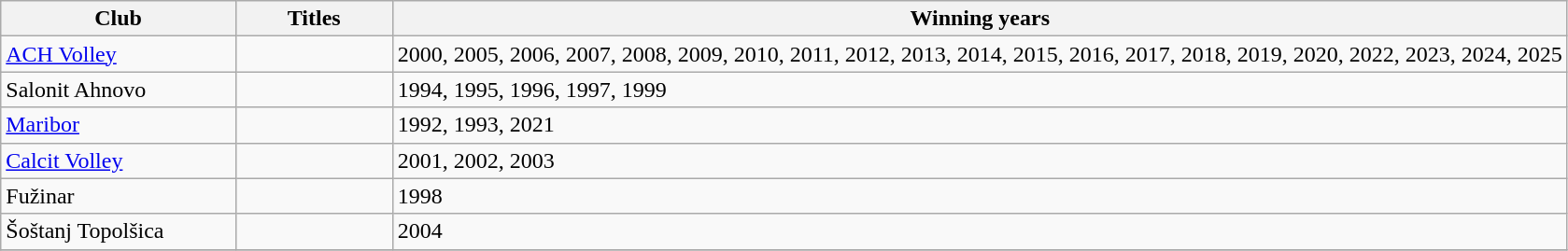<table class="wikitable">
<tr>
<th width=15%>Club</th>
<th width=10%>Titles</th>
<th width=75%>Winning years</th>
</tr>
<tr>
<td><a href='#'>ACH Volley</a></td>
<td></td>
<td>2000, 2005, 2006, 2007, 2008, 2009, 2010, 2011, 2012, 2013, 2014, 2015, 2016, 2017, 2018, 2019, 2020, 2022, 2023, 2024, 2025</td>
</tr>
<tr>
<td>Salonit Ahnovo</td>
<td></td>
<td>1994, 1995, 1996, 1997, 1999</td>
</tr>
<tr>
<td><a href='#'>Maribor</a></td>
<td></td>
<td>1992, 1993, 2021</td>
</tr>
<tr>
<td><a href='#'>Calcit Volley</a></td>
<td></td>
<td>2001, 2002, 2003</td>
</tr>
<tr>
<td>Fužinar</td>
<td></td>
<td>1998</td>
</tr>
<tr>
<td>Šoštanj Topolšica</td>
<td></td>
<td>2004</td>
</tr>
<tr>
</tr>
</table>
